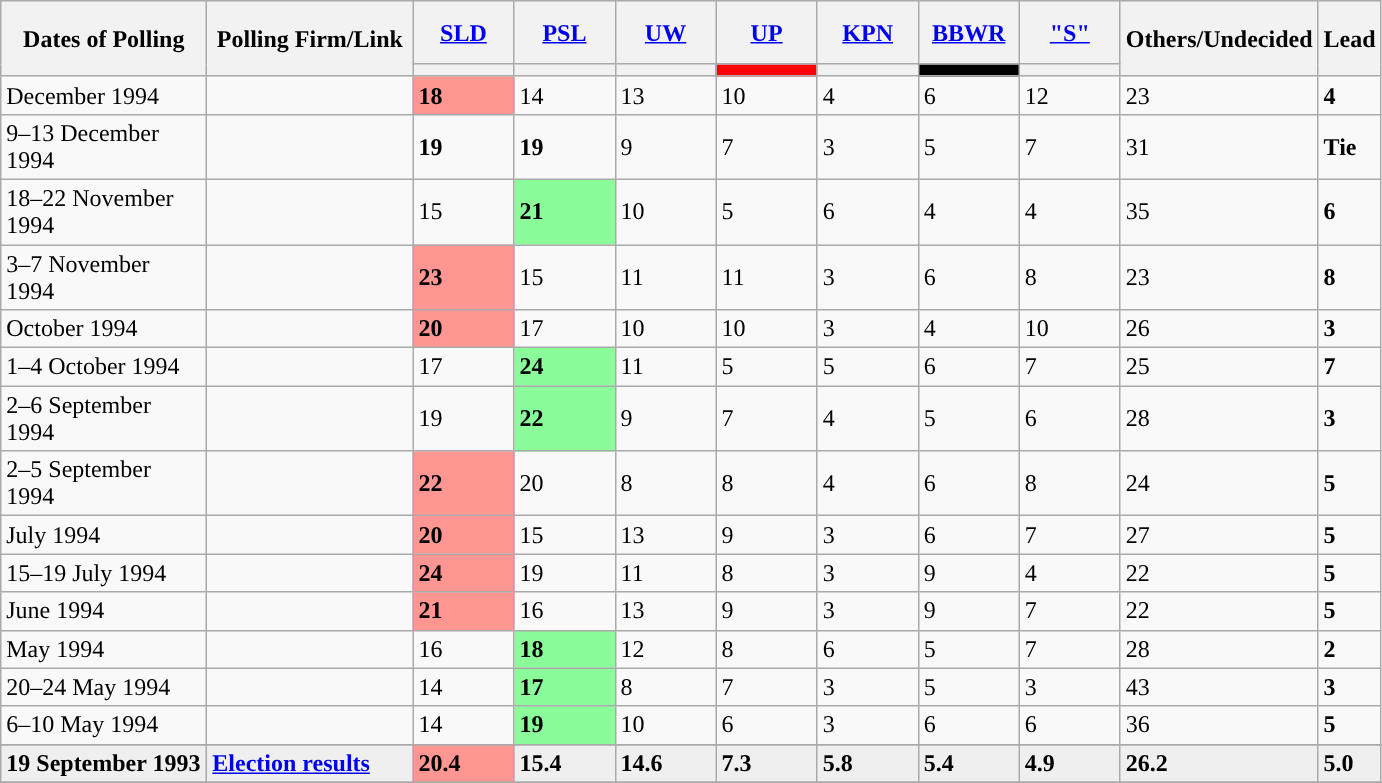<table class="wikitable sortable collapsible">
<tr style="height:42px; text-align:center; background-color:#E9E9E9">
<th rowspan="2" data-sort-type="date" style="width:130px;">Dates of Polling</th>
<th rowspan="2" style="width:130px;">Polling Firm/Link</th>
<th style="width:60px;" class="unsortable"><a href='#'>SLD</a></th>
<th style="width:60px;" class="unsortable"><a href='#'>PSL</a></th>
<th style="width:60px;" class="unsortable"><a href='#'>UW</a></th>
<th style="width:60px;" class="unsortable"><a href='#'>UP</a></th>
<th style="width:60px;" class="unsortable"><a href='#'>KPN</a></th>
<th style="width:60px;" class="unsortable"><a href='#'>BBWR</a></th>
<th style="width:60px;" class="unsortable"><a href='#'>"S"</a></th>
<th rowspan="2" data-sort-type="number" style="width:40px;">Others/Undecided</th>
<th rowspan="2" data-sort-type="number" style="width:30px;">Lead</th>
</tr>
<tr>
<th data-sort-type="number" style="height:1px; background:"></th>
<th data-sort-type="number" style="height:1px; background:"></th>
<th data-sort-type="number" style="height:1px; background:"></th>
<th data-sort-type="number" style="height:1px; background:Red;"></th>
<th data-sort-type="number" style="height:1px; background:"></th>
<th data-sort-type="number" style="height:1px; background:Black;"></th>
<th data-sort-type="number" style="height:1px; background:"></th>
</tr>
<tr>
<td>December 1994</td>
<td></td>
<td style="background:#FF9691"><strong>18</strong></td>
<td>14</td>
<td>13</td>
<td>10</td>
<td>4</td>
<td>6</td>
<td>12</td>
<td>23</td>
<td style="background:"><strong>4</strong></td>
</tr>
<tr>
<td>9–13 December 1994</td>
<td></td>
<td><strong>19</strong></td>
<td><strong>19</strong></td>
<td>9</td>
<td>7</td>
<td>3</td>
<td>5</td>
<td>7</td>
<td>31</td>
<td><strong>Tie</strong></td>
</tr>
<tr>
<td>18–22 November 1994</td>
<td></td>
<td>15</td>
<td style="background:#8AFC99; color:black;"><strong>21</strong></td>
<td>10</td>
<td>5</td>
<td>6</td>
<td>4</td>
<td>4</td>
<td>35</td>
<td style="background:"><strong>6</strong></td>
</tr>
<tr>
<td>3–7 November 1994</td>
<td></td>
<td style="background:#FF9691"><strong>23</strong></td>
<td>15</td>
<td>11</td>
<td>11</td>
<td>3</td>
<td>6</td>
<td>8</td>
<td>23</td>
<td style="background:"><strong>8</strong></td>
</tr>
<tr>
<td>October 1994</td>
<td></td>
<td style="background:#FF9691"><strong>20</strong></td>
<td>17</td>
<td>10</td>
<td>10</td>
<td>3</td>
<td>4</td>
<td>10</td>
<td>26</td>
<td style="background:"><strong>3</strong></td>
</tr>
<tr>
<td>1–4 October 1994</td>
<td></td>
<td>17</td>
<td style="background:#8AFC99; color:black;"><strong>24</strong></td>
<td>11</td>
<td>5</td>
<td>5</td>
<td>6</td>
<td>7</td>
<td>25</td>
<td style="background:"><strong>7</strong></td>
</tr>
<tr>
<td>2–6 September 1994</td>
<td></td>
<td>19</td>
<td style="background:#8AFC99; color:black;"><strong>22</strong></td>
<td>9</td>
<td>7</td>
<td>4</td>
<td>5</td>
<td>6</td>
<td>28</td>
<td style="background:"><strong>3</strong></td>
</tr>
<tr>
<td>2–5 September 1994</td>
<td></td>
<td style="background:#FF9691"><strong>22</strong></td>
<td>20</td>
<td>8</td>
<td>8</td>
<td>4</td>
<td>6</td>
<td>8</td>
<td>24</td>
<td style="background:"><strong>5</strong></td>
</tr>
<tr>
<td>July 1994</td>
<td></td>
<td style="background:#FF9691"><strong>20</strong></td>
<td>15</td>
<td>13</td>
<td>9</td>
<td>3</td>
<td>6</td>
<td>7</td>
<td>27</td>
<td style="background:"><strong>5</strong></td>
</tr>
<tr>
<td>15–19 July 1994</td>
<td></td>
<td style="background:#FF9691"><strong>24</strong></td>
<td>19</td>
<td>11</td>
<td>8</td>
<td>3</td>
<td>9</td>
<td>4</td>
<td>22</td>
<td style="background:"><strong>5</strong></td>
</tr>
<tr>
<td>June 1994</td>
<td></td>
<td style="background:#FF9691"><strong>21</strong></td>
<td>16</td>
<td>13</td>
<td>9</td>
<td>3</td>
<td>9</td>
<td>7</td>
<td>22</td>
<td style="background:"><strong>5</strong></td>
</tr>
<tr>
<td>May 1994</td>
<td></td>
<td>16</td>
<td style="background:#8AFC99; color:black;"><strong>18</strong></td>
<td>12</td>
<td>8</td>
<td>6</td>
<td>5</td>
<td>7</td>
<td>28</td>
<td style="background:"><strong>2</strong></td>
</tr>
<tr>
<td>20–24 May 1994</td>
<td></td>
<td>14</td>
<td style="background:#8AFC99; color:black;"><strong>17</strong></td>
<td>8</td>
<td>7</td>
<td>3</td>
<td>5</td>
<td>3</td>
<td>43</td>
<td style="background:"><strong>3</strong></td>
</tr>
<tr>
<td>6–10 May 1994</td>
<td></td>
<td>14</td>
<td style="background:#8AFC99; color:black;"><strong>19</strong></td>
<td>10</td>
<td>6</td>
<td>3</td>
<td>6</td>
<td>6</td>
<td>36</td>
<td style="background:"><strong>5</strong></td>
</tr>
<tr>
</tr>
<tr style="background:#EFEFEF; font-weight:bold;">
<td>19 September 1993</td>
<td><a href='#'>Election results</a></td>
<td style="background:#FF9691">20.4</td>
<td>15.4</td>
<td>14.6</td>
<td>7.3</td>
<td>5.8</td>
<td>5.4</td>
<td>4.9</td>
<td>26.2</td>
<td style="background:"><strong>5.0</strong></td>
</tr>
<tr>
</tr>
</table>
